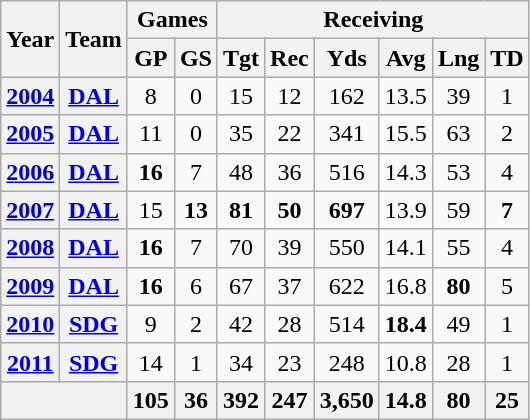<table class="wikitable" style="text-align:center">
<tr>
<th rowspan="2">Year</th>
<th rowspan="2">Team</th>
<th colspan="2">Games</th>
<th colspan="6">Receiving</th>
</tr>
<tr>
<th>GP</th>
<th>GS</th>
<th>Tgt</th>
<th>Rec</th>
<th>Yds</th>
<th>Avg</th>
<th>Lng</th>
<th>TD</th>
</tr>
<tr>
<th><a href='#'>2004</a></th>
<th><a href='#'>DAL</a></th>
<td>8</td>
<td>0</td>
<td>15</td>
<td>12</td>
<td>162</td>
<td>13.5</td>
<td>39</td>
<td>1</td>
</tr>
<tr>
<th><a href='#'>2005</a></th>
<th><a href='#'>DAL</a></th>
<td>11</td>
<td>0</td>
<td>35</td>
<td>22</td>
<td>341</td>
<td>15.5</td>
<td>63</td>
<td>2</td>
</tr>
<tr>
<th><a href='#'>2006</a></th>
<th><a href='#'>DAL</a></th>
<td><strong>16</strong></td>
<td>7</td>
<td>48</td>
<td>36</td>
<td>516</td>
<td>14.3</td>
<td>53</td>
<td>4</td>
</tr>
<tr>
<th><a href='#'>2007</a></th>
<th><a href='#'>DAL</a></th>
<td>15</td>
<td><strong>13</strong></td>
<td><strong>81</strong></td>
<td><strong>50</strong></td>
<td><strong>697</strong></td>
<td>13.9</td>
<td>59</td>
<td><strong>7</strong></td>
</tr>
<tr>
<th><a href='#'>2008</a></th>
<th><a href='#'>DAL</a></th>
<td><strong>16</strong></td>
<td>7</td>
<td>70</td>
<td>39</td>
<td>550</td>
<td>14.1</td>
<td>55</td>
<td>4</td>
</tr>
<tr>
<th><a href='#'>2009</a></th>
<th><a href='#'>DAL</a></th>
<td><strong>16</strong></td>
<td>6</td>
<td>67</td>
<td>37</td>
<td>622</td>
<td>16.8</td>
<td><strong>80</strong></td>
<td>5</td>
</tr>
<tr>
<th><a href='#'>2010</a></th>
<th><a href='#'>SDG</a></th>
<td>9</td>
<td>2</td>
<td>42</td>
<td>28</td>
<td>514</td>
<td><strong>18.4</strong></td>
<td>49</td>
<td>1</td>
</tr>
<tr>
<th><a href='#'>2011</a></th>
<th><a href='#'>SDG</a></th>
<td>14</td>
<td>1</td>
<td>34</td>
<td>23</td>
<td>248</td>
<td>10.8</td>
<td>28</td>
<td>1</td>
</tr>
<tr>
<th colspan="2"></th>
<th>105</th>
<th>36</th>
<th>392</th>
<th>247</th>
<th>3,650</th>
<th>14.8</th>
<th>80</th>
<th>25</th>
</tr>
</table>
